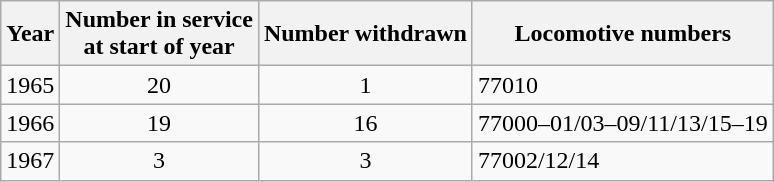<table class="wikitable" style="text-align:center">
<tr>
<th>Year</th>
<th>Number in service <br>at start of year</th>
<th>Number withdrawn</th>
<th>Locomotive numbers</th>
</tr>
<tr>
<td>1965</td>
<td>20</td>
<td>1</td>
<td align=left>77010</td>
</tr>
<tr>
<td>1966</td>
<td>19</td>
<td>16</td>
<td align=left>77000–01/03–09/11/13/15–19</td>
</tr>
<tr>
<td>1967</td>
<td>3</td>
<td>3</td>
<td align=left>77002/12/14</td>
</tr>
</table>
